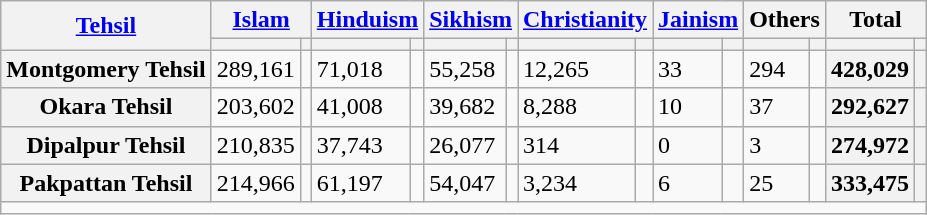<table class="wikitable sortable">
<tr>
<th rowspan="2"><a href='#'>Tehsil</a></th>
<th colspan="2"><a href='#'>Islam</a> </th>
<th colspan="2"><a href='#'>Hinduism</a> </th>
<th colspan="2"><a href='#'>Sikhism</a> </th>
<th colspan="2"><a href='#'>Christianity</a> </th>
<th colspan="2"><a href='#'>Jainism</a> </th>
<th colspan="2">Others</th>
<th colspan="2">Total</th>
</tr>
<tr>
<th><a href='#'></a></th>
<th></th>
<th></th>
<th></th>
<th></th>
<th></th>
<th></th>
<th></th>
<th></th>
<th></th>
<th></th>
<th></th>
<th></th>
<th></th>
</tr>
<tr>
<th>Montgomery Tehsil</th>
<td>289,161</td>
<td></td>
<td>71,018</td>
<td></td>
<td>55,258</td>
<td></td>
<td>12,265</td>
<td></td>
<td>33</td>
<td></td>
<td>294</td>
<td></td>
<th>428,029</th>
<th></th>
</tr>
<tr>
<th>Okara Tehsil</th>
<td>203,602</td>
<td></td>
<td>41,008</td>
<td></td>
<td>39,682</td>
<td></td>
<td>8,288</td>
<td></td>
<td>10</td>
<td></td>
<td>37</td>
<td></td>
<th>292,627</th>
<th></th>
</tr>
<tr>
<th>Dipalpur Tehsil</th>
<td>210,835</td>
<td></td>
<td>37,743</td>
<td></td>
<td>26,077</td>
<td></td>
<td>314</td>
<td></td>
<td>0</td>
<td></td>
<td>3</td>
<td></td>
<th>274,972</th>
<th></th>
</tr>
<tr>
<th>Pakpattan Tehsil</th>
<td>214,966</td>
<td></td>
<td>61,197</td>
<td></td>
<td>54,047</td>
<td></td>
<td>3,234</td>
<td></td>
<td>6</td>
<td></td>
<td>25</td>
<td></td>
<th>333,475</th>
<th></th>
</tr>
<tr class="sortbottom">
<td colspan="15"></td>
</tr>
</table>
